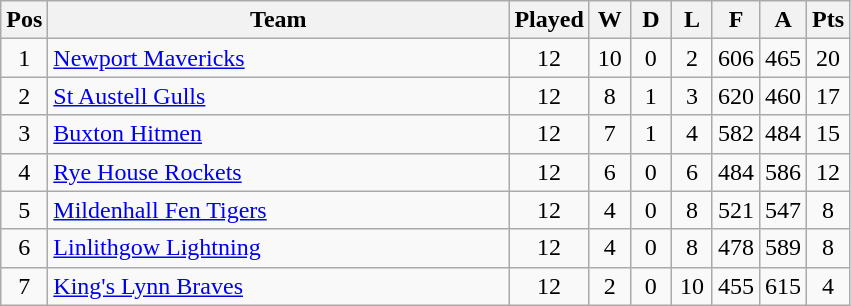<table class="wikitable" style="font-size: 100%">
<tr>
<th width=20>Pos</th>
<th width=300>Team</th>
<th width=20>Played</th>
<th width=20>W</th>
<th width=20>D</th>
<th width=20>L</th>
<th width=20>F</th>
<th width=20>A</th>
<th width=20>Pts</th>
</tr>
<tr align=center>
<td>1</td>
<td align="left"><a href='#'>Newport Mavericks</a></td>
<td>12</td>
<td>10</td>
<td>0</td>
<td>2</td>
<td>606</td>
<td>465</td>
<td>20</td>
</tr>
<tr align=center>
<td>2</td>
<td align="left"><a href='#'>St Austell Gulls</a></td>
<td>12</td>
<td>8</td>
<td>1</td>
<td>3</td>
<td>620</td>
<td>460</td>
<td>17</td>
</tr>
<tr align=center>
<td>3</td>
<td align="left"><a href='#'>Buxton Hitmen</a></td>
<td>12</td>
<td>7</td>
<td>1</td>
<td>4</td>
<td>582</td>
<td>484</td>
<td>15</td>
</tr>
<tr align=center>
<td>4</td>
<td align="left"><a href='#'>Rye House Rockets</a></td>
<td>12</td>
<td>6</td>
<td>0</td>
<td>6</td>
<td>484</td>
<td>586</td>
<td>12</td>
</tr>
<tr align=center>
<td>5</td>
<td align="left"><a href='#'>Mildenhall Fen Tigers</a></td>
<td>12</td>
<td>4</td>
<td>0</td>
<td>8</td>
<td>521</td>
<td>547</td>
<td>8</td>
</tr>
<tr align=center>
<td>6</td>
<td align="left"><a href='#'>Linlithgow Lightning</a></td>
<td>12</td>
<td>4</td>
<td>0</td>
<td>8</td>
<td>478</td>
<td>589</td>
<td>8</td>
</tr>
<tr align=center>
<td>7</td>
<td align="left"><a href='#'>King's Lynn Braves</a></td>
<td>12</td>
<td>2</td>
<td>0</td>
<td>10</td>
<td>455</td>
<td>615</td>
<td>4</td>
</tr>
</table>
